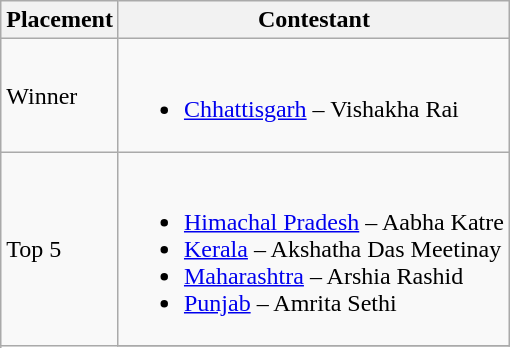<table class="wikitable">
<tr>
<th>Placement</th>
<th>Contestant</th>
</tr>
<tr>
<td>Winner</td>
<td><br><ul><li><a href='#'>Chhattisgarh</a> – Vishakha Rai</li></ul></td>
</tr>
<tr>
<td rowspan=5>Top 5</td>
<td><br><ul><li><a href='#'>Himachal Pradesh</a> – Aabha Katre</li><li><a href='#'>Kerala</a> – Akshatha Das Meetinay</li><li><a href='#'>Maharashtra</a> – Arshia Rashid</li><li><a href='#'>Punjab</a> – Amrita Sethi</li></ul></td>
</tr>
<tr>
</tr>
</table>
